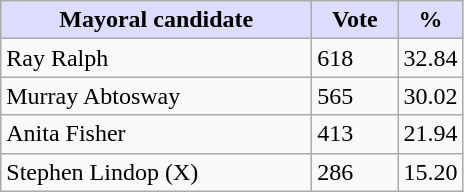<table class="wikitable">
<tr>
<th style="background:#ddf; width:200px;">Mayoral candidate</th>
<th style="background:#ddf; width:50px;">Vote</th>
<th style="background:#ddf; width:30px;">%</th>
</tr>
<tr>
<td>Ray Ralph</td>
<td>618</td>
<td>32.84</td>
</tr>
<tr>
<td>Murray Abtosway</td>
<td>565</td>
<td>30.02</td>
</tr>
<tr>
<td>Anita Fisher</td>
<td>413</td>
<td>21.94</td>
</tr>
<tr>
<td>Stephen Lindop (X)</td>
<td>286</td>
<td>15.20</td>
</tr>
</table>
